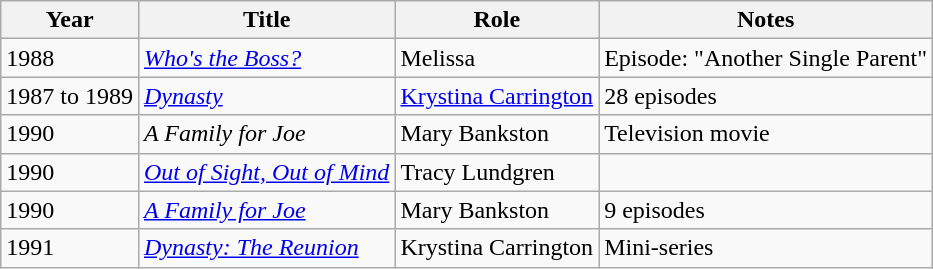<table class="wikitable sortable">
<tr>
<th>Year</th>
<th>Title</th>
<th>Role</th>
<th class="unsortable">Notes</th>
</tr>
<tr>
<td>1988</td>
<td><em><a href='#'>Who's the Boss?</a></em></td>
<td>Melissa</td>
<td>Episode: "Another Single Parent"</td>
</tr>
<tr>
<td>1987 to 1989</td>
<td><em><a href='#'>Dynasty</a></em></td>
<td><a href='#'>Krystina Carrington</a></td>
<td>28 episodes</td>
</tr>
<tr>
<td>1990</td>
<td><em>A Family for Joe</em></td>
<td>Mary Bankston</td>
<td>Television movie</td>
</tr>
<tr>
<td>1990</td>
<td><em><a href='#'>Out of Sight, Out of Mind</a></em></td>
<td>Tracy Lundgren</td>
<td></td>
</tr>
<tr>
<td>1990</td>
<td><em><a href='#'>A Family for Joe</a></em></td>
<td>Mary Bankston</td>
<td>9 episodes</td>
</tr>
<tr>
<td>1991</td>
<td><em><a href='#'>Dynasty: The Reunion</a></em></td>
<td>Krystina Carrington</td>
<td>Mini-series</td>
</tr>
</table>
